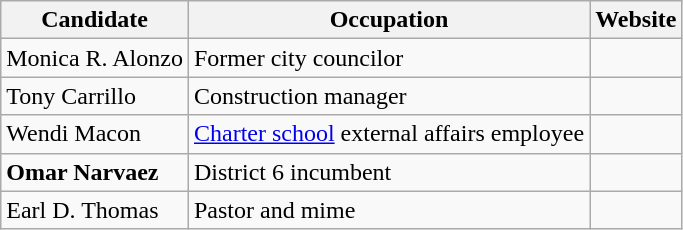<table class="wikitable">
<tr>
<th>Candidate</th>
<th>Occupation</th>
<th>Website</th>
</tr>
<tr>
<td>Monica R. Alonzo</td>
<td>Former city councilor</td>
<td></td>
</tr>
<tr>
<td>Tony Carrillo</td>
<td>Construction manager</td>
<td></td>
</tr>
<tr>
<td>Wendi Macon</td>
<td><a href='#'>Charter school</a> external affairs employee</td>
<td></td>
</tr>
<tr>
<td><strong>Omar Narvaez </strong></td>
<td>District 6 incumbent</td>
<td></td>
</tr>
<tr>
<td>Earl D. Thomas</td>
<td>Pastor and mime</td>
<td></td>
</tr>
</table>
